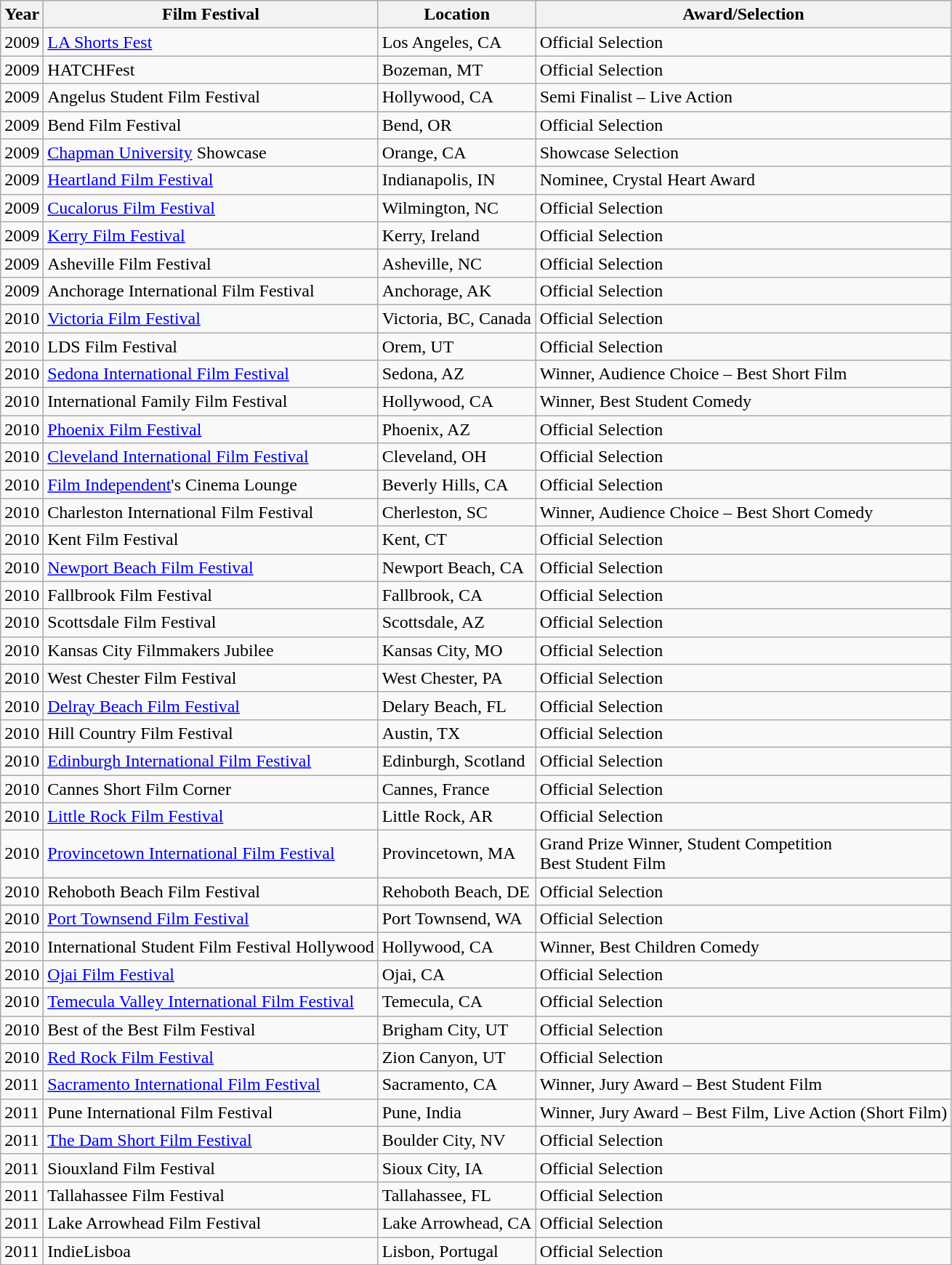<table class="wikitable sortable">
<tr>
<th>Year</th>
<th>Film Festival</th>
<th>Location</th>
<th>Award/Selection</th>
</tr>
<tr>
<td>2009</td>
<td><a href='#'>LA Shorts Fest</a></td>
<td>Los Angeles, CA</td>
<td>Official Selection</td>
</tr>
<tr>
<td>2009</td>
<td>HATCHFest</td>
<td>Bozeman, MT</td>
<td>Official Selection</td>
</tr>
<tr>
<td>2009</td>
<td>Angelus Student Film Festival</td>
<td>Hollywood, CA</td>
<td>Semi Finalist – Live Action</td>
</tr>
<tr>
<td>2009</td>
<td>Bend Film Festival</td>
<td>Bend, OR</td>
<td>Official Selection</td>
</tr>
<tr>
<td>2009</td>
<td><a href='#'>Chapman University</a> Showcase</td>
<td>Orange, CA</td>
<td>Showcase Selection</td>
</tr>
<tr>
<td>2009</td>
<td><a href='#'>Heartland Film Festival</a></td>
<td>Indianapolis, IN</td>
<td>Nominee, Crystal Heart Award</td>
</tr>
<tr>
<td>2009</td>
<td><a href='#'>Cucalorus Film Festival</a></td>
<td>Wilmington, NC</td>
<td>Official Selection</td>
</tr>
<tr>
<td>2009</td>
<td><a href='#'>Kerry Film Festival</a></td>
<td>Kerry, Ireland</td>
<td>Official Selection</td>
</tr>
<tr>
<td>2009</td>
<td>Asheville Film Festival</td>
<td>Asheville, NC</td>
<td>Official Selection</td>
</tr>
<tr>
<td>2009</td>
<td>Anchorage International Film Festival</td>
<td>Anchorage, AK</td>
<td>Official Selection</td>
</tr>
<tr>
<td>2010</td>
<td><a href='#'>Victoria Film Festival</a></td>
<td>Victoria, BC, Canada</td>
<td>Official Selection</td>
</tr>
<tr>
<td>2010</td>
<td>LDS Film Festival</td>
<td>Orem, UT</td>
<td>Official Selection</td>
</tr>
<tr>
<td>2010</td>
<td><a href='#'>Sedona International Film Festival</a></td>
<td>Sedona, AZ</td>
<td>Winner, Audience Choice – Best Short Film</td>
</tr>
<tr>
<td>2010</td>
<td>International Family Film Festival</td>
<td>Hollywood, CA</td>
<td>Winner, Best Student Comedy</td>
</tr>
<tr>
<td>2010</td>
<td><a href='#'>Phoenix Film Festival</a></td>
<td>Phoenix, AZ</td>
<td>Official Selection</td>
</tr>
<tr>
<td>2010</td>
<td><a href='#'>Cleveland International Film Festival</a></td>
<td>Cleveland, OH</td>
<td>Official Selection</td>
</tr>
<tr>
<td>2010</td>
<td><a href='#'>Film Independent</a>'s Cinema Lounge</td>
<td>Beverly Hills, CA</td>
<td>Official Selection</td>
</tr>
<tr>
<td>2010</td>
<td>Charleston International Film Festival</td>
<td>Cherleston, SC</td>
<td>Winner, Audience Choice – Best Short Comedy</td>
</tr>
<tr>
<td>2010</td>
<td>Kent Film Festival</td>
<td>Kent, CT</td>
<td>Official Selection</td>
</tr>
<tr>
<td>2010</td>
<td><a href='#'>Newport Beach Film Festival</a></td>
<td>Newport Beach, CA</td>
<td>Official Selection</td>
</tr>
<tr>
<td>2010</td>
<td>Fallbrook Film Festival</td>
<td>Fallbrook, CA</td>
<td>Official Selection</td>
</tr>
<tr>
<td>2010</td>
<td>Scottsdale Film Festival</td>
<td>Scottsdale, AZ</td>
<td>Official Selection</td>
</tr>
<tr>
<td>2010</td>
<td>Kansas City Filmmakers Jubilee</td>
<td>Kansas City, MO</td>
<td>Official Selection</td>
</tr>
<tr>
<td>2010</td>
<td>West Chester Film Festival</td>
<td>West Chester, PA</td>
<td>Official Selection</td>
</tr>
<tr>
<td>2010</td>
<td><a href='#'>Delray Beach Film Festival</a></td>
<td>Delary Beach, FL</td>
<td>Official Selection</td>
</tr>
<tr>
<td>2010</td>
<td>Hill Country Film Festival</td>
<td>Austin, TX</td>
<td>Official Selection</td>
</tr>
<tr>
<td>2010</td>
<td><a href='#'>Edinburgh International Film Festival</a></td>
<td>Edinburgh, Scotland</td>
<td>Official Selection</td>
</tr>
<tr>
<td>2010</td>
<td>Cannes Short Film Corner</td>
<td>Cannes, France</td>
<td>Official Selection</td>
</tr>
<tr>
<td>2010</td>
<td><a href='#'>Little Rock Film Festival</a></td>
<td>Little Rock, AR</td>
<td>Official Selection</td>
</tr>
<tr>
<td>2010</td>
<td><a href='#'>Provincetown International Film Festival</a></td>
<td>Provincetown, MA</td>
<td>Grand Prize Winner, Student Competition<br>Best Student Film</td>
</tr>
<tr>
<td>2010</td>
<td>Rehoboth Beach Film Festival</td>
<td>Rehoboth Beach, DE</td>
<td>Official Selection</td>
</tr>
<tr>
<td>2010</td>
<td><a href='#'>Port Townsend Film Festival</a></td>
<td>Port Townsend, WA</td>
<td>Official Selection</td>
</tr>
<tr>
<td>2010</td>
<td>International Student Film Festival Hollywood</td>
<td>Hollywood, CA</td>
<td>Winner, Best Children Comedy</td>
</tr>
<tr>
<td>2010</td>
<td><a href='#'>Ojai Film Festival</a></td>
<td>Ojai, CA</td>
<td>Official Selection</td>
</tr>
<tr>
<td>2010</td>
<td><a href='#'>Temecula Valley International Film Festival</a></td>
<td>Temecula, CA</td>
<td>Official Selection</td>
</tr>
<tr>
<td>2010</td>
<td>Best of the Best Film Festival</td>
<td>Brigham City, UT</td>
<td>Official Selection</td>
</tr>
<tr>
<td>2010</td>
<td><a href='#'>Red Rock Film Festival</a></td>
<td>Zion Canyon, UT</td>
<td>Official Selection</td>
</tr>
<tr>
<td>2011</td>
<td><a href='#'>Sacramento International Film Festival</a></td>
<td>Sacramento, CA</td>
<td>Winner, Jury Award – Best Student Film</td>
</tr>
<tr>
<td>2011</td>
<td>Pune International Film Festival</td>
<td>Pune, India</td>
<td>Winner, Jury Award – Best Film, Live Action (Short Film)</td>
</tr>
<tr>
<td>2011</td>
<td><a href='#'>The Dam Short Film Festival</a></td>
<td>Boulder City, NV</td>
<td>Official Selection</td>
</tr>
<tr>
<td>2011</td>
<td>Siouxland Film Festival</td>
<td>Sioux City, IA</td>
<td>Official Selection</td>
</tr>
<tr>
<td>2011</td>
<td>Tallahassee Film Festival</td>
<td>Tallahassee, FL</td>
<td>Official Selection</td>
</tr>
<tr>
<td>2011</td>
<td>Lake Arrowhead Film Festival</td>
<td>Lake Arrowhead, CA</td>
<td>Official Selection</td>
</tr>
<tr>
<td>2011</td>
<td>IndieLisboa</td>
<td>Lisbon, Portugal</td>
<td>Official Selection</td>
</tr>
</table>
